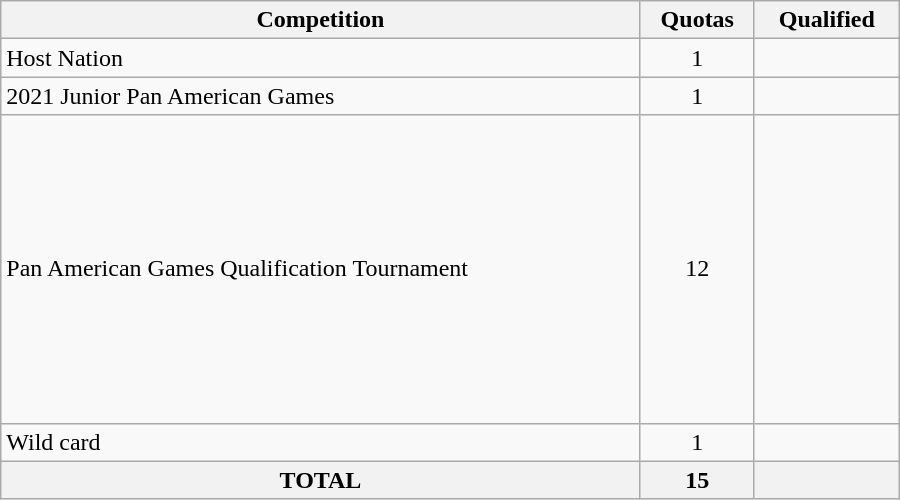<table class = "wikitable" width=600>
<tr>
<th>Competition</th>
<th>Quotas</th>
<th>Qualified</th>
</tr>
<tr>
<td>Host Nation</td>
<td align="center">1</td>
<td></td>
</tr>
<tr>
<td>2021 Junior Pan American Games</td>
<td align="center">1</td>
<td></td>
</tr>
<tr>
<td>Pan American Games Qualification Tournament</td>
<td align="center">12</td>
<td><br><br><br><br><br><br><br><br><br><br><br></td>
</tr>
<tr>
<td>Wild card</td>
<td align="center">1</td>
<td></td>
</tr>
<tr>
<th>TOTAL</th>
<th>15</th>
<th></th>
</tr>
</table>
